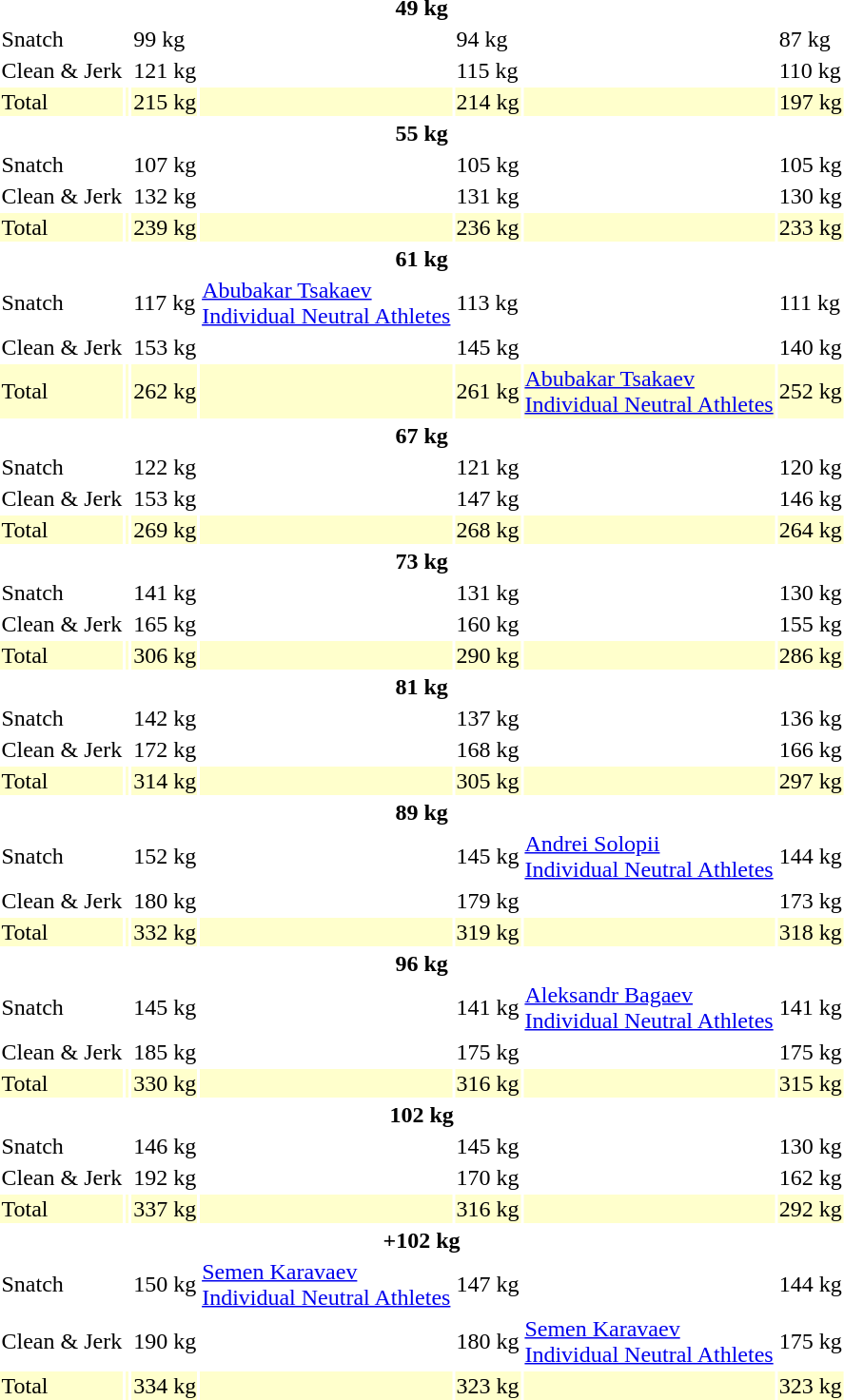<table>
<tr>
<th colspan=7>49 kg</th>
</tr>
<tr>
<td>Snatch</td>
<td></td>
<td>99 kg</td>
<td></td>
<td>94 kg</td>
<td></td>
<td>87 kg</td>
</tr>
<tr>
<td>Clean & Jerk</td>
<td></td>
<td>121 kg</td>
<td></td>
<td>115 kg</td>
<td></td>
<td>110 kg</td>
</tr>
<tr bgcolor=ffffcc>
<td>Total</td>
<td></td>
<td>215 kg</td>
<td></td>
<td>214 kg</td>
<td></td>
<td>197 kg</td>
</tr>
<tr>
<th colspan=7>55 kg</th>
</tr>
<tr>
<td>Snatch</td>
<td></td>
<td>107 kg</td>
<td></td>
<td>105 kg</td>
<td></td>
<td>105 kg</td>
</tr>
<tr>
<td>Clean & Jerk</td>
<td></td>
<td>132 kg</td>
<td></td>
<td>131 kg</td>
<td></td>
<td>130 kg</td>
</tr>
<tr bgcolor=ffffcc>
<td>Total</td>
<td></td>
<td>239 kg</td>
<td></td>
<td>236 kg</td>
<td></td>
<td>233 kg</td>
</tr>
<tr>
<th colspan=7>61 kg</th>
</tr>
<tr>
<td>Snatch</td>
<td></td>
<td>117 kg</td>
<td><a href='#'>Abubakar Tsakaev</a><br><a href='#'>Individual Neutral Athletes</a></td>
<td>113 kg</td>
<td></td>
<td>111 kg</td>
</tr>
<tr>
<td>Clean & Jerk</td>
<td></td>
<td>153 kg</td>
<td></td>
<td>145 kg</td>
<td></td>
<td>140 kg</td>
</tr>
<tr bgcolor=ffffcc>
<td>Total</td>
<td></td>
<td>262 kg</td>
<td></td>
<td>261 kg</td>
<td><a href='#'>Abubakar Tsakaev</a><br><a href='#'>Individual Neutral Athletes</a></td>
<td>252 kg</td>
</tr>
<tr>
<th colspan=7>67 kg</th>
</tr>
<tr>
<td>Snatch</td>
<td></td>
<td>122 kg</td>
<td></td>
<td>121 kg</td>
<td></td>
<td>120 kg</td>
</tr>
<tr>
<td>Clean & Jerk</td>
<td></td>
<td>153 kg</td>
<td></td>
<td>147 kg</td>
<td></td>
<td>146 kg</td>
</tr>
<tr bgcolor=ffffcc>
<td>Total</td>
<td></td>
<td>269 kg</td>
<td></td>
<td>268 kg</td>
<td></td>
<td>264 kg</td>
</tr>
<tr>
<th colspan=7>73 kg</th>
</tr>
<tr>
<td>Snatch</td>
<td></td>
<td>141 kg</td>
<td></td>
<td>131 kg</td>
<td></td>
<td>130 kg</td>
</tr>
<tr>
<td>Clean & Jerk</td>
<td></td>
<td>165 kg</td>
<td></td>
<td>160 kg</td>
<td></td>
<td>155 kg</td>
</tr>
<tr bgcolor=ffffcc>
<td>Total</td>
<td></td>
<td>306 kg</td>
<td></td>
<td>290 kg</td>
<td></td>
<td>286 kg</td>
</tr>
<tr>
<th colspan=7>81 kg</th>
</tr>
<tr>
<td>Snatch</td>
<td></td>
<td>142 kg</td>
<td></td>
<td>137 kg</td>
<td></td>
<td>136 kg</td>
</tr>
<tr>
<td>Clean & Jerk</td>
<td></td>
<td>172 kg</td>
<td></td>
<td>168 kg</td>
<td></td>
<td>166 kg</td>
</tr>
<tr bgcolor=ffffcc>
<td>Total</td>
<td></td>
<td>314 kg</td>
<td></td>
<td>305 kg</td>
<td></td>
<td>297 kg</td>
</tr>
<tr>
<th colspan=7>89 kg</th>
</tr>
<tr>
<td>Snatch</td>
<td></td>
<td>152 kg</td>
<td></td>
<td>145 kg</td>
<td><a href='#'>Andrei Solopii</a><br><a href='#'>Individual Neutral Athletes</a></td>
<td>144 kg</td>
</tr>
<tr>
<td>Clean & Jerk</td>
<td></td>
<td>180 kg</td>
<td></td>
<td>179 kg</td>
<td></td>
<td>173 kg</td>
</tr>
<tr bgcolor=ffffcc>
<td>Total</td>
<td></td>
<td>332 kg</td>
<td></td>
<td>319 kg</td>
<td></td>
<td>318 kg</td>
</tr>
<tr>
<th colspan=7>96 kg</th>
</tr>
<tr>
<td>Snatch</td>
<td></td>
<td>145 kg</td>
<td></td>
<td>141 kg</td>
<td><a href='#'>Aleksandr Bagaev</a><br><a href='#'>Individual Neutral Athletes</a></td>
<td>141 kg</td>
</tr>
<tr>
<td>Clean & Jerk</td>
<td></td>
<td>185 kg</td>
<td></td>
<td>175 kg</td>
<td></td>
<td>175 kg</td>
</tr>
<tr bgcolor=ffffcc>
<td>Total</td>
<td></td>
<td>330 kg</td>
<td></td>
<td>316 kg</td>
<td></td>
<td>315 kg</td>
</tr>
<tr>
<th colspan=7>102 kg</th>
</tr>
<tr>
<td>Snatch</td>
<td></td>
<td>146 kg</td>
<td></td>
<td>145 kg</td>
<td></td>
<td>130 kg</td>
</tr>
<tr>
<td>Clean & Jerk</td>
<td></td>
<td>192 kg</td>
<td></td>
<td>170 kg</td>
<td></td>
<td>162 kg</td>
</tr>
<tr bgcolor=ffffcc>
<td>Total</td>
<td></td>
<td>337 kg</td>
<td></td>
<td>316 kg</td>
<td></td>
<td>292 kg</td>
</tr>
<tr>
<th colspan=7>+102 kg</th>
</tr>
<tr>
<td>Snatch</td>
<td></td>
<td>150 kg</td>
<td><a href='#'>Semen Karavaev</a><br><a href='#'>Individual Neutral Athletes</a></td>
<td>147 kg</td>
<td></td>
<td>144 kg</td>
</tr>
<tr>
<td>Clean & Jerk</td>
<td></td>
<td>190 kg</td>
<td></td>
<td>180 kg</td>
<td><a href='#'>Semen Karavaev</a><br><a href='#'>Individual Neutral Athletes</a></td>
<td>175 kg</td>
</tr>
<tr bgcolor=ffffcc>
<td>Total</td>
<td></td>
<td>334 kg</td>
<td></td>
<td>323 kg</td>
<td></td>
<td>323 kg</td>
</tr>
</table>
